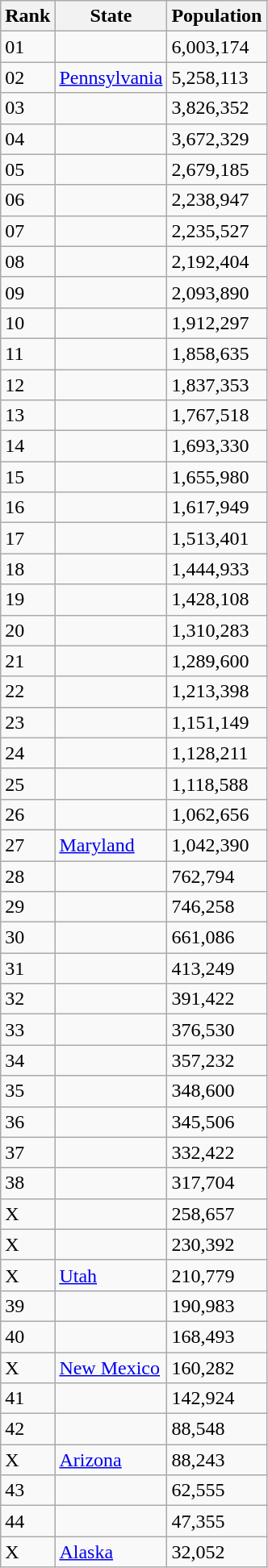<table class="wikitable sortable">
<tr>
<th>Rank</th>
<th>State</th>
<th>Population</th>
</tr>
<tr>
<td>01</td>
<td></td>
<td>6,003,174</td>
</tr>
<tr>
<td>02</td>
<td> <a href='#'>Pennsylvania</a></td>
<td>5,258,113</td>
</tr>
<tr>
<td>03</td>
<td></td>
<td>3,826,352</td>
</tr>
<tr>
<td>04</td>
<td></td>
<td>3,672,329</td>
</tr>
<tr>
<td>05</td>
<td></td>
<td>2,679,185</td>
</tr>
<tr>
<td>06</td>
<td></td>
<td>2,238,947</td>
</tr>
<tr>
<td>07</td>
<td></td>
<td>2,235,527</td>
</tr>
<tr>
<td>08</td>
<td></td>
<td>2,192,404</td>
</tr>
<tr>
<td>09</td>
<td></td>
<td>2,093,890</td>
</tr>
<tr>
<td>10</td>
<td></td>
<td>1,912,297</td>
</tr>
<tr>
<td>11</td>
<td></td>
<td>1,858,635</td>
</tr>
<tr>
<td>12</td>
<td></td>
<td>1,837,353</td>
</tr>
<tr>
<td>13</td>
<td></td>
<td>1,767,518</td>
</tr>
<tr>
<td>14</td>
<td></td>
<td>1,693,330</td>
</tr>
<tr>
<td>15</td>
<td></td>
<td>1,655,980</td>
</tr>
<tr>
<td>16</td>
<td></td>
<td>1,617,949</td>
</tr>
<tr>
<td>17</td>
<td></td>
<td>1,513,401</td>
</tr>
<tr>
<td>18</td>
<td></td>
<td>1,444,933</td>
</tr>
<tr>
<td>19</td>
<td></td>
<td>1,428,108</td>
</tr>
<tr>
<td>20</td>
<td></td>
<td>1,310,283</td>
</tr>
<tr>
<td>21</td>
<td></td>
<td>1,289,600</td>
</tr>
<tr>
<td>22</td>
<td></td>
<td>1,213,398</td>
</tr>
<tr>
<td>23</td>
<td></td>
<td>1,151,149</td>
</tr>
<tr>
<td>24</td>
<td></td>
<td>1,128,211</td>
</tr>
<tr>
<td>25</td>
<td></td>
<td>1,118,588</td>
</tr>
<tr>
<td>26</td>
<td></td>
<td>1,062,656</td>
</tr>
<tr>
<td>27</td>
<td> <a href='#'>Maryland</a></td>
<td>1,042,390</td>
</tr>
<tr>
<td>28</td>
<td></td>
<td>762,794</td>
</tr>
<tr>
<td>29</td>
<td></td>
<td>746,258</td>
</tr>
<tr>
<td>30</td>
<td></td>
<td>661,086</td>
</tr>
<tr>
<td>31</td>
<td></td>
<td>413,249</td>
</tr>
<tr>
<td>32</td>
<td></td>
<td>391,422</td>
</tr>
<tr>
<td>33</td>
<td></td>
<td>376,530</td>
</tr>
<tr>
<td>34</td>
<td></td>
<td>357,232</td>
</tr>
<tr>
<td>35</td>
<td></td>
<td>348,600</td>
</tr>
<tr>
<td>36</td>
<td></td>
<td>345,506</td>
</tr>
<tr>
<td>37</td>
<td></td>
<td>332,422</td>
</tr>
<tr>
<td>38</td>
<td></td>
<td>317,704</td>
</tr>
<tr>
<td>X</td>
<td></td>
<td>258,657</td>
</tr>
<tr>
<td>X</td>
<td></td>
<td>230,392</td>
</tr>
<tr>
<td>X</td>
<td> <a href='#'>Utah</a></td>
<td>210,779</td>
</tr>
<tr>
<td>39</td>
<td></td>
<td>190,983</td>
</tr>
<tr>
<td>40</td>
<td></td>
<td>168,493</td>
</tr>
<tr>
<td>X</td>
<td> <a href='#'>New Mexico</a></td>
<td>160,282</td>
</tr>
<tr>
<td>41</td>
<td></td>
<td>142,924</td>
</tr>
<tr>
<td>42</td>
<td></td>
<td>88,548</td>
</tr>
<tr>
<td>X</td>
<td> <a href='#'>Arizona</a></td>
<td>88,243</td>
</tr>
<tr>
<td>43</td>
<td></td>
<td>62,555</td>
</tr>
<tr>
<td>44</td>
<td></td>
<td>47,355</td>
</tr>
<tr>
<td>X</td>
<td> <a href='#'>Alaska</a></td>
<td>32,052</td>
</tr>
</table>
